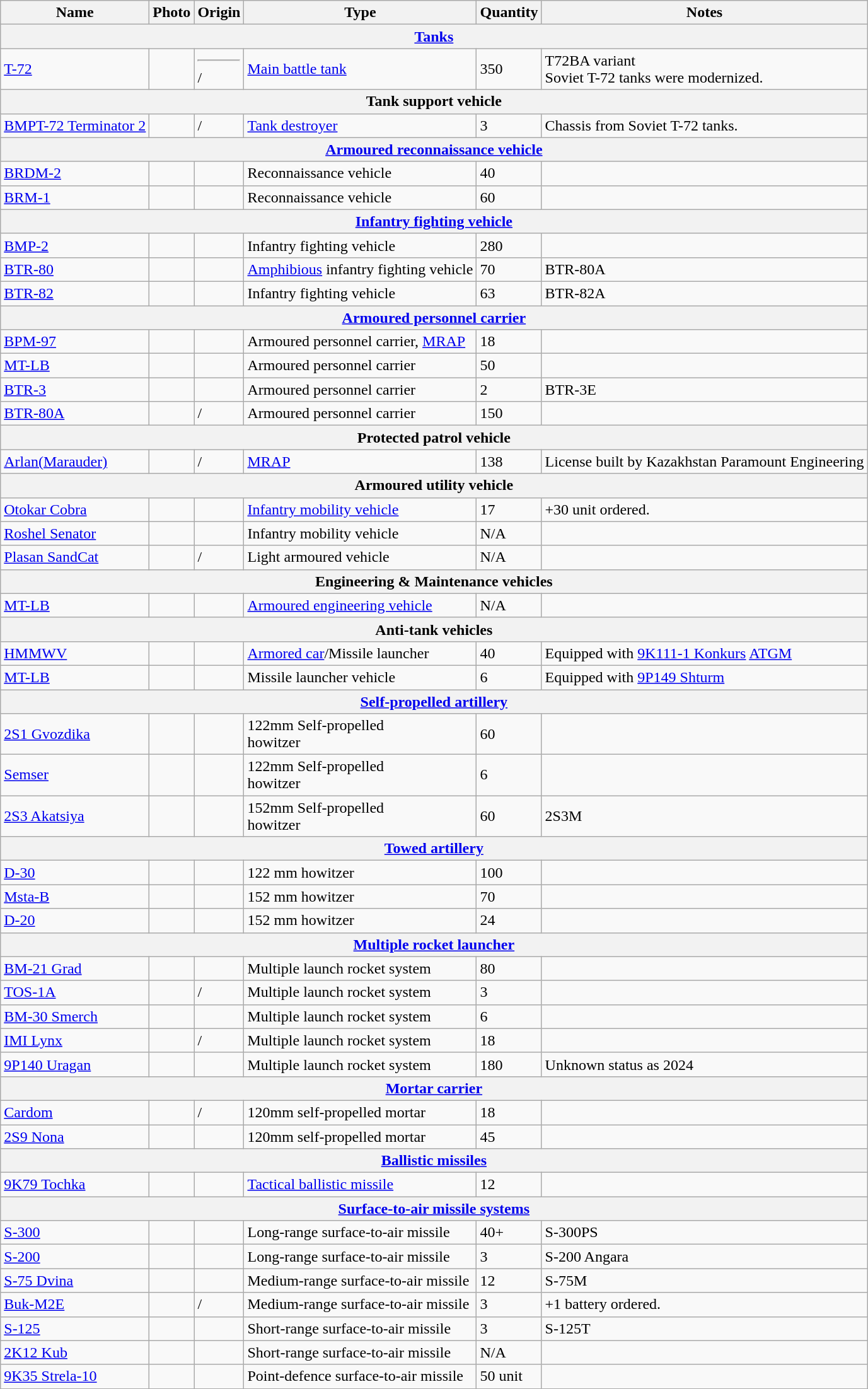<table class="wikitable">
<tr>
<th>Name</th>
<th>Photo</th>
<th>Origin</th>
<th>Type</th>
<th>Quantity</th>
<th>Notes</th>
</tr>
<tr>
<th colspan="6"><a href='#'>Tanks</a></th>
</tr>
<tr>
<td><a href='#'>T-72</a></td>
<td></td>
<td> <hr>  /<br></td>
<td><a href='#'>Main battle tank</a></td>
<td>350</td>
<td>T72BA variant<br>Soviet T-72 tanks were modernized.</td>
</tr>
<tr>
<th colspan="6">Tank support vehicle</th>
</tr>
<tr>
<td><a href='#'>BMPT-72 Terminator 2</a></td>
<td></td>
<td> /<br> </td>
<td><a href='#'>Tank destroyer</a></td>
<td>3</td>
<td>Chassis from Soviet T-72 tanks.</td>
</tr>
<tr>
<th colspan="6"><a href='#'>Armoured reconnaissance vehicle</a></th>
</tr>
<tr>
<td><a href='#'>BRDM-2</a></td>
<td></td>
<td></td>
<td>Reconnaissance vehicle</td>
<td>40</td>
<td></td>
</tr>
<tr>
<td><a href='#'>BRM-1</a></td>
<td></td>
<td></td>
<td>Reconnaissance vehicle</td>
<td>60</td>
<td></td>
</tr>
<tr>
<th colspan="6"><a href='#'>Infantry fighting vehicle</a></th>
</tr>
<tr>
<td><a href='#'>BMP-2</a></td>
<td></td>
<td></td>
<td>Infantry fighting vehicle</td>
<td>280</td>
<td></td>
</tr>
<tr>
<td><a href='#'>BTR-80</a></td>
<td></td>
<td></td>
<td><a href='#'>Amphibious</a> infantry fighting vehicle</td>
<td>70</td>
<td>BTR-80A</td>
</tr>
<tr>
<td><a href='#'>BTR-82</a></td>
<td></td>
<td></td>
<td>Infantry fighting vehicle</td>
<td>63</td>
<td>BTR-82A</td>
</tr>
<tr>
<th colspan="6"><a href='#'>Armoured personnel carrier</a></th>
</tr>
<tr>
<td><a href='#'>BPM-97</a></td>
<td></td>
<td></td>
<td>Armoured personnel carrier, <a href='#'>MRAP</a></td>
<td>18</td>
<td></td>
</tr>
<tr>
<td><a href='#'>MT-LB</a></td>
<td></td>
<td></td>
<td>Armoured personnel carrier</td>
<td>50</td>
<td></td>
</tr>
<tr>
<td><a href='#'>BTR-3</a></td>
<td></td>
<td></td>
<td>Armoured personnel carrier</td>
<td>2</td>
<td>BTR-3E</td>
</tr>
<tr>
<td><a href='#'>BTR-80A</a></td>
<td></td>
<td> /<br> </td>
<td>Armoured personnel carrier</td>
<td>150</td>
<td></td>
</tr>
<tr>
<th colspan="6">Protected patrol vehicle</th>
</tr>
<tr>
<td><a href='#'>Arlan(Marauder)</a></td>
<td></td>
<td> /<br></td>
<td><a href='#'>MRAP</a></td>
<td>138</td>
<td>License built by Kazakhstan Paramount Engineering</td>
</tr>
<tr>
<th colspan="6">Armoured utility vehicle</th>
</tr>
<tr>
<td><a href='#'>Otokar Cobra</a></td>
<td></td>
<td></td>
<td><a href='#'>Infantry mobility vehicle</a></td>
<td>17</td>
<td>+30 unit ordered.</td>
</tr>
<tr>
<td><a href='#'>Roshel Senator</a></td>
<td></td>
<td></td>
<td>Infantry mobility vehicle</td>
<td>N/A</td>
<td></td>
</tr>
<tr>
<td><a href='#'>Plasan SandCat</a></td>
<td></td>
<td> /<br> </td>
<td>Light armoured vehicle</td>
<td>N/A</td>
<td></td>
</tr>
<tr>
<th colspan="6">Engineering & Maintenance vehicles</th>
</tr>
<tr>
<td><a href='#'>MT-LB</a></td>
<td></td>
<td></td>
<td><a href='#'>Armoured engineering vehicle</a></td>
<td>N/A</td>
<td></td>
</tr>
<tr>
<th colspan="6">Anti-tank vehicles</th>
</tr>
<tr>
<td><a href='#'>HMMWV</a></td>
<td></td>
<td></td>
<td><a href='#'>Armored car</a>/Missile launcher</td>
<td>40</td>
<td>Equipped with <a href='#'>9K111-1 Konkurs</a> <a href='#'>ATGM</a></td>
</tr>
<tr>
<td><a href='#'>MT-LB</a></td>
<td></td>
<td></td>
<td>Missile launcher vehicle</td>
<td>6</td>
<td>Equipped with <a href='#'>9P149 Shturm</a></td>
</tr>
<tr>
<th colspan="6"><a href='#'>Self-propelled artillery</a></th>
</tr>
<tr>
<td><a href='#'>2S1 Gvozdika</a></td>
<td></td>
<td></td>
<td>122mm Self-propelled<br>howitzer</td>
<td>60</td>
<td></td>
</tr>
<tr>
<td><a href='#'>Semser</a></td>
<td></td>
<td></td>
<td>122mm Self-propelled<br>howitzer</td>
<td>6</td>
<td></td>
</tr>
<tr>
<td><a href='#'>2S3 Akatsiya</a></td>
<td></td>
<td></td>
<td>152mm Self-propelled<br>howitzer</td>
<td>60</td>
<td>2S3M</td>
</tr>
<tr>
<th colspan="6"><a href='#'>Towed artillery</a></th>
</tr>
<tr>
<td><a href='#'>D-30</a></td>
<td></td>
<td></td>
<td>122 mm howitzer</td>
<td>100</td>
<td></td>
</tr>
<tr>
<td><a href='#'>Msta-B</a></td>
<td></td>
<td></td>
<td>152 mm howitzer</td>
<td>70</td>
<td></td>
</tr>
<tr>
<td><a href='#'>D-20</a></td>
<td></td>
<td></td>
<td>152 mm howitzer</td>
<td>24</td>
<td></td>
</tr>
<tr>
<th colspan="6"><a href='#'>Multiple rocket launcher</a></th>
</tr>
<tr>
<td><a href='#'>BM-21 Grad</a></td>
<td></td>
<td></td>
<td>Multiple launch rocket system</td>
<td>80</td>
<td></td>
</tr>
<tr>
<td><a href='#'>TOS-1A</a></td>
<td></td>
<td> /<br> </td>
<td>Multiple launch rocket system</td>
<td>3</td>
<td></td>
</tr>
<tr>
<td><a href='#'>BM-30 Smerch</a></td>
<td></td>
<td></td>
<td>Multiple launch rocket system</td>
<td>6</td>
<td></td>
</tr>
<tr>
<td><a href='#'>IMI Lynx</a></td>
<td></td>
<td> /<br> </td>
<td>Multiple launch rocket system</td>
<td>18</td>
<td></td>
</tr>
<tr>
<td><a href='#'>9P140 Uragan</a></td>
<td></td>
<td></td>
<td>Multiple launch rocket system</td>
<td>180</td>
<td>Unknown status as 2024</td>
</tr>
<tr>
<th colspan="6"><a href='#'>Mortar carrier</a></th>
</tr>
<tr>
<td><a href='#'>Cardom</a></td>
<td></td>
<td> /<br> </td>
<td>120mm self-propelled mortar</td>
<td>18</td>
<td></td>
</tr>
<tr>
<td><a href='#'>2S9 Nona</a></td>
<td></td>
<td></td>
<td>120mm self-propelled mortar</td>
<td>45</td>
<td></td>
</tr>
<tr>
<th colspan="6"><a href='#'>Ballistic missiles</a></th>
</tr>
<tr>
<td><a href='#'>9K79 Tochka</a></td>
<td></td>
<td></td>
<td><a href='#'>Tactical ballistic missile</a></td>
<td>12</td>
<td></td>
</tr>
<tr>
<th colspan="6"><a href='#'>Surface-to-air missile systems</a></th>
</tr>
<tr>
<td><a href='#'>S-300</a></td>
<td></td>
<td></td>
<td>Long-range surface-to-air missile</td>
<td>40+</td>
<td>S-300PS</td>
</tr>
<tr>
<td><a href='#'>S-200</a></td>
<td></td>
<td></td>
<td>Long-range surface-to-air missile</td>
<td>3</td>
<td>S-200 Angara</td>
</tr>
<tr>
<td><a href='#'>S-75 Dvina</a></td>
<td></td>
<td></td>
<td>Medium-range surface-to-air missile</td>
<td>12</td>
<td>S-75M</td>
</tr>
<tr>
<td><a href='#'>Buk-M2E</a></td>
<td></td>
<td> /<br> </td>
<td>Medium-range surface-to-air missile</td>
<td>3</td>
<td>+1 battery ordered.</td>
</tr>
<tr>
<td><a href='#'>S-125</a></td>
<td></td>
<td></td>
<td>Short-range surface-to-air missile</td>
<td>3</td>
<td>S-125T</td>
</tr>
<tr>
<td><a href='#'>2K12 Kub</a></td>
<td></td>
<td></td>
<td>Short-range surface-to-air missile</td>
<td>N/A</td>
<td></td>
</tr>
<tr>
<td><a href='#'>9K35 Strela-10</a></td>
<td></td>
<td></td>
<td>Point-defence surface-to-air missile</td>
<td>50 unit</td>
<td></td>
</tr>
</table>
